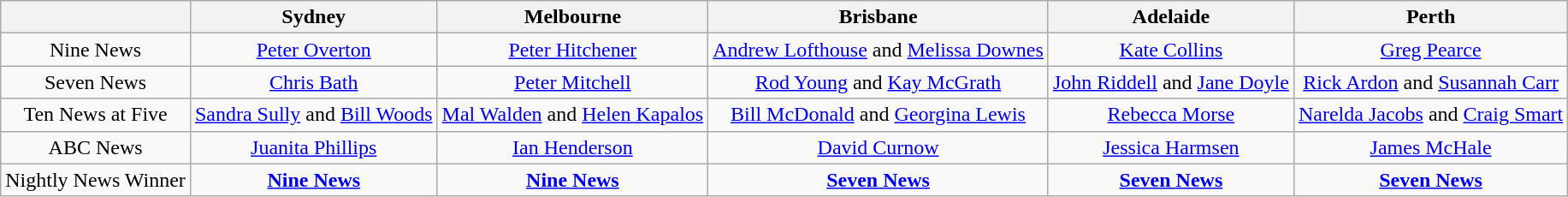<table class="wikitable">
<tr>
<th></th>
<th>Sydney</th>
<th>Melbourne</th>
<th>Brisbane</th>
<th>Adelaide</th>
<th>Perth</th>
</tr>
<tr style="text-align:center">
<td>Nine News</td>
<td><a href='#'>Peter Overton</a></td>
<td><a href='#'>Peter Hitchener</a></td>
<td><a href='#'>Andrew Lofthouse</a> and <a href='#'>Melissa Downes</a></td>
<td><a href='#'>Kate Collins</a></td>
<td><a href='#'>Greg Pearce</a></td>
</tr>
<tr style="text-align:center">
<td>Seven News</td>
<td><a href='#'>Chris Bath</a></td>
<td><a href='#'>Peter Mitchell</a></td>
<td><a href='#'>Rod Young</a> and <a href='#'>Kay McGrath</a></td>
<td><a href='#'>John Riddell</a> and <a href='#'>Jane Doyle</a></td>
<td><a href='#'>Rick Ardon</a> and <a href='#'>Susannah Carr</a></td>
</tr>
<tr style="text-align:center">
<td>Ten News at Five</td>
<td><a href='#'>Sandra Sully</a> and <a href='#'>Bill Woods</a></td>
<td><a href='#'>Mal Walden</a> and <a href='#'>Helen Kapalos</a></td>
<td><a href='#'>Bill McDonald</a> and <a href='#'>Georgina Lewis</a></td>
<td><a href='#'>Rebecca Morse</a></td>
<td><a href='#'>Narelda Jacobs</a> and <a href='#'>Craig Smart</a></td>
</tr>
<tr style="text-align:center">
<td>ABC News</td>
<td><a href='#'>Juanita Phillips</a></td>
<td><a href='#'>Ian Henderson</a></td>
<td><a href='#'>David Curnow</a></td>
<td><a href='#'>Jessica Harmsen</a></td>
<td><a href='#'>James McHale</a></td>
</tr>
<tr style="text-align:center">
<td>Nightly News Winner</td>
<td><strong><a href='#'>Nine News</a></strong></td>
<td><strong><a href='#'>Nine News</a></strong></td>
<td><strong><a href='#'>Seven News</a></strong></td>
<td><strong><a href='#'>Seven News</a></strong></td>
<td><strong><a href='#'>Seven News</a></strong></td>
</tr>
</table>
